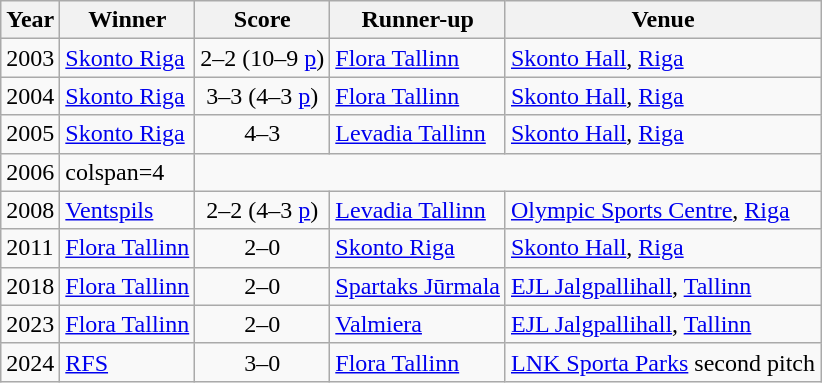<table class="wikitable sortable">
<tr>
<th>Year</th>
<th>Winner</th>
<th>Score</th>
<th>Runner-up</th>
<th>Venue</th>
</tr>
<tr>
<td>2003</td>
<td> <a href='#'>Skonto Riga</a></td>
<td align=center>2–2 (10–9 <a href='#'>p</a>)</td>
<td> <a href='#'>Flora Tallinn</a></td>
<td><a href='#'>Skonto Hall</a>, <a href='#'>Riga</a></td>
</tr>
<tr>
<td>2004</td>
<td> <a href='#'>Skonto Riga</a></td>
<td align=center>3–3 (4–3 <a href='#'>p</a>)</td>
<td> <a href='#'>Flora Tallinn</a></td>
<td><a href='#'>Skonto Hall</a>, <a href='#'>Riga</a></td>
</tr>
<tr>
<td>2005</td>
<td> <a href='#'>Skonto Riga</a></td>
<td align=center>4–3</td>
<td> <a href='#'>Levadia Tallinn</a></td>
<td><a href='#'>Skonto Hall</a>, <a href='#'>Riga</a></td>
</tr>
<tr>
<td>2006</td>
<td>colspan=4 </td>
</tr>
<tr>
<td>2008</td>
<td> <a href='#'>Ventspils</a></td>
<td align=center>2–2 (4–3 <a href='#'>p</a>)</td>
<td> <a href='#'>Levadia Tallinn</a></td>
<td><a href='#'>Olympic Sports Centre</a>, <a href='#'>Riga</a></td>
</tr>
<tr>
<td>2011</td>
<td> <a href='#'>Flora Tallinn</a></td>
<td align=center>2–0</td>
<td> <a href='#'>Skonto Riga</a></td>
<td><a href='#'>Skonto Hall</a>, <a href='#'>Riga</a></td>
</tr>
<tr>
<td>2018</td>
<td> <a href='#'>Flora Tallinn</a></td>
<td align=center>2–0</td>
<td> <a href='#'>Spartaks Jūrmala</a></td>
<td><a href='#'>EJL Jalgpallihall</a>, <a href='#'>Tallinn</a></td>
</tr>
<tr>
<td>2023</td>
<td> <a href='#'>Flora Tallinn</a></td>
<td align=center>2–0</td>
<td> <a href='#'>Valmiera</a></td>
<td><a href='#'>EJL Jalgpallihall</a>, <a href='#'>Tallinn</a></td>
</tr>
<tr>
<td>2024</td>
<td> <a href='#'>RFS</a></td>
<td align=center>3–0</td>
<td> <a href='#'>Flora Tallinn</a></td>
<td><a href='#'>LNK Sporta Parks</a> second pitch</td>
</tr>
</table>
